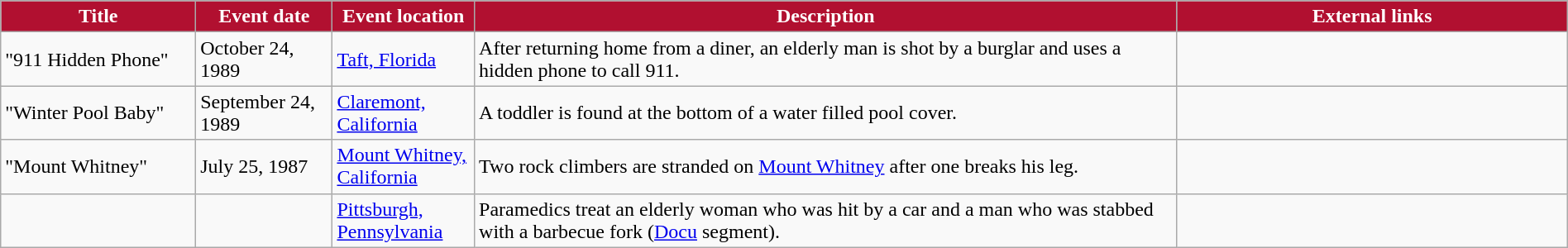<table class="wikitable" style="width: 100%;">
<tr>
<th style="background: #B11030; color: #FFFFFF; width: 10%;">Title</th>
<th style="background: #B11030; color: #FFFFFF; width: 7%;">Event date</th>
<th style="background: #B11030; color: #FFFFFF; width: 7%;">Event location</th>
<th style="background: #B11030; color: #FFFFFF; width: 36%;">Description</th>
<th style="background: #B11030; color: #FFFFFF; width: 20%;">External links</th>
</tr>
<tr>
<td>"911 Hidden Phone"</td>
<td>October 24, 1989</td>
<td><a href='#'>Taft, Florida</a></td>
<td>After returning home from a diner, an elderly man is shot by a burglar and uses a hidden phone to call 911.</td>
<td></td>
</tr>
<tr>
<td>"Winter Pool Baby"</td>
<td>September 24, 1989</td>
<td><a href='#'>Claremont, California</a></td>
<td>A toddler is found at the bottom of a water filled pool cover.</td>
</tr>
<tr>
<td>"Mount Whitney"</td>
<td>July 25, 1987</td>
<td><a href='#'>Mount Whitney, California</a></td>
<td>Two rock climbers are stranded on <a href='#'>Mount Whitney</a> after one breaks his leg.</td>
<td></td>
</tr>
<tr>
<td></td>
<td></td>
<td><a href='#'>Pittsburgh, Pennsylvania</a></td>
<td>Paramedics treat an elderly woman who was hit by a car and a man who was stabbed with a barbecue fork (<a href='#'>Docu</a> segment).</td>
<td></td>
</tr>
</table>
